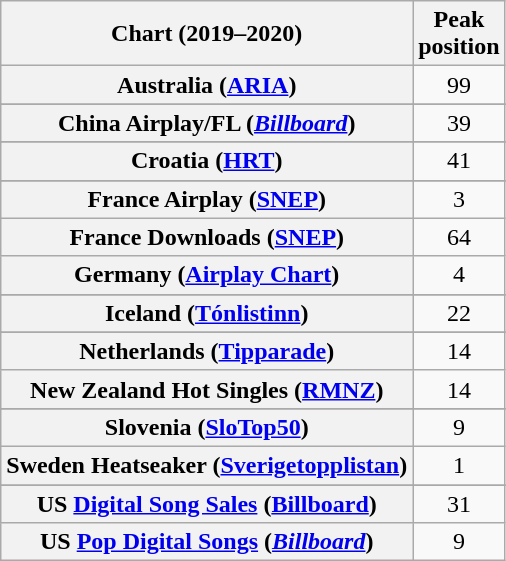<table class="wikitable sortable plainrowheaders" style="text-align:center">
<tr>
<th scope="col">Chart (2019–2020)</th>
<th scope="col">Peak<br>position</th>
</tr>
<tr>
<th scope="row">Australia (<a href='#'>ARIA</a>)</th>
<td>99</td>
</tr>
<tr>
</tr>
<tr>
</tr>
<tr>
</tr>
<tr>
</tr>
<tr>
</tr>
<tr>
<th scope="row">China Airplay/FL (<em><a href='#'>Billboard</a></em>)</th>
<td>39</td>
</tr>
<tr>
</tr>
<tr>
<th scope="row">Croatia (<a href='#'>HRT</a>)</th>
<td>41</td>
</tr>
<tr>
</tr>
<tr>
<th scope="row">France Airplay (<a href='#'>SNEP</a>)</th>
<td>3</td>
</tr>
<tr>
<th scope="row">France Downloads (<a href='#'>SNEP</a>)</th>
<td>64</td>
</tr>
<tr>
<th scope="row">Germany (<a href='#'>Airplay Chart</a>)</th>
<td>4</td>
</tr>
<tr>
</tr>
<tr>
<th scope="row">Iceland (<a href='#'>Tónlistinn</a>)</th>
<td>22</td>
</tr>
<tr>
</tr>
<tr>
<th scope="row">Netherlands (<a href='#'>Tipparade</a>)</th>
<td>14</td>
</tr>
<tr>
<th scope="row">New Zealand Hot Singles (<a href='#'>RMNZ</a>)</th>
<td>14</td>
</tr>
<tr>
</tr>
<tr>
</tr>
<tr>
<th scope="row">Slovenia (<a href='#'>SloTop50</a>)</th>
<td>9</td>
</tr>
<tr>
<th scope="row">Sweden Heatseaker (<a href='#'>Sverigetopplistan</a>)</th>
<td>1</td>
</tr>
<tr>
</tr>
<tr>
</tr>
<tr>
</tr>
<tr>
</tr>
<tr>
</tr>
<tr>
</tr>
<tr>
</tr>
<tr>
<th scope="row">US <a href='#'>Digital Song Sales</a> (<a href='#'>Billboard</a>)</th>
<td>31</td>
</tr>
<tr>
<th scope="row">US <a href='#'>Pop Digital Songs</a> (<em><a href='#'>Billboard</a></em>)</th>
<td>9</td>
</tr>
</table>
